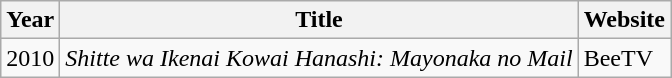<table class="wikitable">
<tr>
<th>Year</th>
<th>Title</th>
<th>Website</th>
</tr>
<tr>
<td>2010</td>
<td><em>Shitte wa Ikenai Kowai Hanashi: Mayonaka no Mail</em></td>
<td>BeeTV</td>
</tr>
</table>
